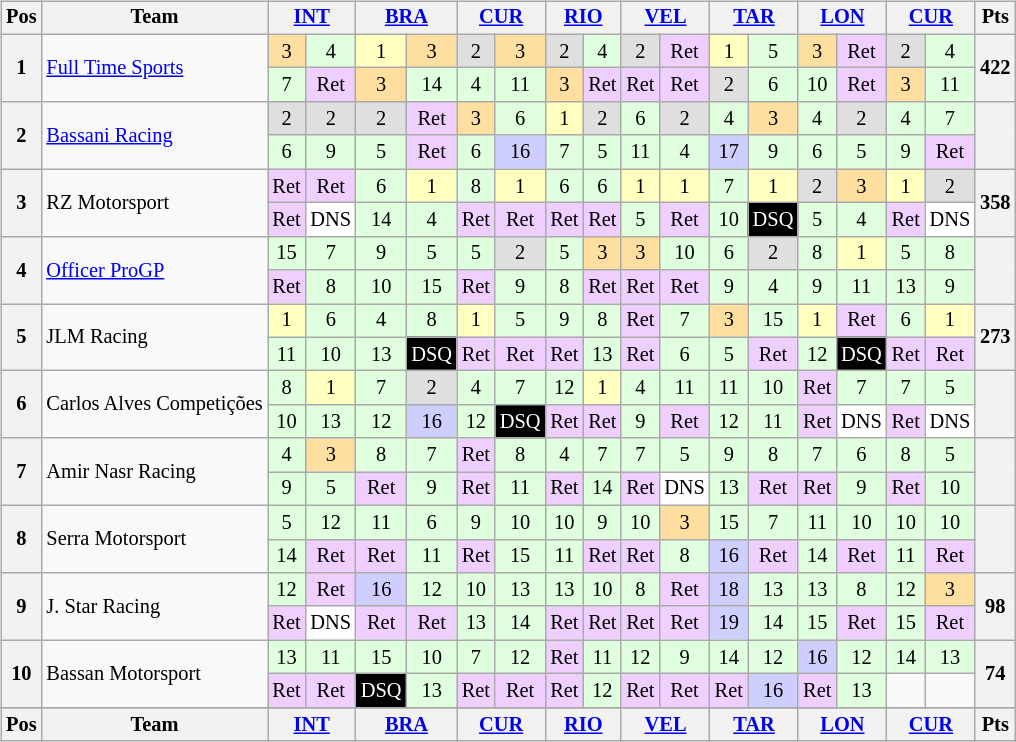<table>
<tr>
<td valign="top"><br><table align="left"| class="wikitable" style="font-size: 85%; text-align: center">
<tr valign="top">
<th valign="middle">Pos</th>
<th valign="middle">Team</th>
<th colspan=2><a href='#'>INT</a></th>
<th colspan=2><a href='#'>BRA</a></th>
<th colspan=2><a href='#'>CUR</a></th>
<th colspan=2><a href='#'>RIO</a></th>
<th colspan=2><a href='#'>VEL</a></th>
<th colspan=2><a href='#'>TAR</a></th>
<th colspan=2><a href='#'>LON</a></th>
<th colspan=2><a href='#'>CUR</a></th>
<th valign="middle">Pts</th>
</tr>
<tr>
<th rowspan=2>1</th>
<td align="left" rowspan=2><a href='#'>Full Time Sports</a></td>
<td style="background:#ffdf9f;">3</td>
<td style="background:#dfffdf;">4</td>
<td style="background:#FFFFBF;">1</td>
<td style="background:#ffdf9f;">3</td>
<td style="background:#DFDFDF;">2</td>
<td style="background:#ffdf9f;">3</td>
<td style="background:#DFDFDF;">2</td>
<td style="background:#dfffdf;">4</td>
<td style="background:#DFDFDF;">2</td>
<td style="background:#efcfff;">Ret</td>
<td style="background:#FFFFBF;">1</td>
<td style="background:#dfffdf;">5</td>
<td style="background:#ffdf9f;">3</td>
<td style="background:#efcfff;">Ret</td>
<td style="background:#DFDFDF;">2</td>
<td style="background:#dfffdf;">4</td>
<th rowspan=2>422</th>
</tr>
<tr>
<td style="background:#dfffdf;">7</td>
<td style="background:#efcfff;">Ret</td>
<td style="background:#ffdf9f;">3</td>
<td style="background:#dfffdf;">14</td>
<td style="background:#dfffdf;">4</td>
<td style="background:#dfffdf;">11</td>
<td style="background:#ffdf9f;">3</td>
<td style="background:#efcfff;">Ret</td>
<td style="background:#efcfff;">Ret</td>
<td style="background:#efcfff;">Ret</td>
<td style="background:#DFDFDF;">2</td>
<td style="background:#dfffdf;">6</td>
<td style="background:#dfffdf;">10</td>
<td style="background:#efcfff;">Ret</td>
<td style="background:#ffdf9f;">3</td>
<td style="background:#dfffdf;">11</td>
</tr>
<tr>
<th rowspan=2>2</th>
<td align="left" rowspan=2><a href='#'>Bassani Racing</a></td>
<td style="background:#DFDFDF;">2</td>
<td style="background:#DFDFDF;">2</td>
<td style="background:#DFDFDF;">2</td>
<td style="background:#efcfff;">Ret</td>
<td style="background:#ffdf9f;">3</td>
<td style="background:#dfffdf;">6</td>
<td style="background:#FFFFBF;">1</td>
<td style="background:#DFDFDF;">2</td>
<td style="background:#dfffdf;">6</td>
<td style="background:#DFDFDF;">2</td>
<td style="background:#dfffdf;">4</td>
<td style="background:#ffdf9f;">3</td>
<td style="background:#dfffdf;">4</td>
<td style="background:#DFDFDF;">2</td>
<td style="background:#dfffdf;">4</td>
<td style="background:#dfffdf;">7</td>
<th rowspan=2></th>
</tr>
<tr>
<td style="background:#dfffdf;">6</td>
<td style="background:#dfffdf;">9</td>
<td style="background:#dfffdf;">5</td>
<td style="background:#efcfff;">Ret</td>
<td style="background:#dfffdf;">6</td>
<td style="background:#cfcfff;">16</td>
<td style="background:#dfffdf;">7</td>
<td style="background:#dfffdf;">5</td>
<td style="background:#dfffdf;">11</td>
<td style="background:#dfffdf;">4</td>
<td style="background:#cfcfff;">17</td>
<td style="background:#dfffdf;">9</td>
<td style="background:#dfffdf;">6</td>
<td style="background:#dfffdf;">5</td>
<td style="background:#dfffdf;">9</td>
<td style="background:#efcfff;">Ret</td>
</tr>
<tr>
<th rowspan=2>3</th>
<td align="left" rowspan=2>RZ Motorsport</td>
<td style="background:#efcfff;">Ret</td>
<td style="background:#efcfff;">Ret</td>
<td style="background:#dfffdf;">6</td>
<td style="background:#FFFFBF;">1</td>
<td style="background:#dfffdf;">8</td>
<td style="background:#FFFFBF;">1</td>
<td style="background:#dfffdf;">6</td>
<td style="background:#dfffdf;">6</td>
<td style="background:#FFFFBF;">1</td>
<td style="background:#FFFFBF;">1</td>
<td style="background:#dfffdf;">7</td>
<td style="background:#FFFFBF;">1</td>
<td style="background:#DFDFDF;">2</td>
<td style="background:#ffdf9f;">3</td>
<td style="background:#FFFFBF;">1</td>
<td style="background:#DFDFDF;">2</td>
<th rowspan=2>358</th>
</tr>
<tr>
<td style="background:#efcfff;">Ret</td>
<td style="background:#FFFFFF;">DNS</td>
<td style="background:#dfffdf;">14</td>
<td style="background:#dfffdf;">4</td>
<td style="background:#efcfff;">Ret</td>
<td style="background:#efcfff;">Ret</td>
<td style="background:#efcfff;">Ret</td>
<td style="background:#efcfff;">Ret</td>
<td style="background:#dfffdf;">5</td>
<td style="background:#efcfff;">Ret</td>
<td style="background:#dfffdf;">10</td>
<td style="background:black; color:white;">DSQ</td>
<td style="background:#dfffdf;">5</td>
<td style="background:#dfffdf;">4</td>
<td style="background:#efcfff;">Ret</td>
<td style="background:#FFFFFF;">DNS</td>
</tr>
<tr>
<th rowspan=2>4</th>
<td align="left" rowspan=2><a href='#'>Officer ProGP</a></td>
<td style="background:#dfffdf;">15</td>
<td style="background:#dfffdf;">7</td>
<td style="background:#dfffdf;">9</td>
<td style="background:#dfffdf;">5</td>
<td style="background:#dfffdf;">5</td>
<td style="background:#DFDFDF;">2</td>
<td style="background:#DFFFDF;">5</td>
<td style="background:#ffdf9f;">3</td>
<td style="background:#ffdf9f;">3</td>
<td style="background:#DFFFDF;">10</td>
<td style="background:#DFFFDF;">6</td>
<td style="background:#DFDFDF;">2</td>
<td style="background:#DFFFDF;">8</td>
<td style="background:#FFFFBF;">1</td>
<td style="background:#DFFFDF;">5</td>
<td style="background:#DFFFDF;">8</td>
<th rowspan=2></th>
</tr>
<tr>
<td style="background:#efcfff;">Ret</td>
<td style="background:#dfffdf;">8</td>
<td style="background:#dfffdf;">10</td>
<td style="background:#dfffdf;">15</td>
<td style="background:#efcfff;">Ret</td>
<td style="background:#dfffdf;">9</td>
<td style="background:#dfffdf;">8</td>
<td style="background:#efcfff;">Ret</td>
<td style="background:#efcfff;">Ret</td>
<td style="background:#efcfff;">Ret</td>
<td style="background:#dfffdf;">9</td>
<td style="background:#dfffdf;">4</td>
<td style="background:#dfffdf;">9</td>
<td style="background:#dfffdf;">11</td>
<td style="background:#DFFFDF;">13</td>
<td style="background:#DFFFDF;">9</td>
</tr>
<tr>
<th rowspan=2>5</th>
<td align="left" rowspan=2>JLM Racing</td>
<td style="background:#FFFFBF;">1</td>
<td style="background:#DFFFDF;">6</td>
<td style="background:#DFFFDF;">4</td>
<td style="background:#DFFFDF;">8</td>
<td style="background:#FFFFBF;">1</td>
<td style="background:#DFFFDF;">5</td>
<td style="background:#DFFFDF;">9</td>
<td style="background:#DFFFDF;">8</td>
<td style="background:#efcfff;">Ret</td>
<td style="background:#DFFFDF;">7</td>
<td style="background:#ffdf9f;">3</td>
<td style="background:#DFFFDF;">15</td>
<td style="background:#FFFFBF;">1</td>
<td style="background:#efcfff;">Ret</td>
<td style="background:#DFFFDF;">6</td>
<td style="background:#FFFFBF;">1</td>
<th rowspan=2>273</th>
</tr>
<tr>
<td style="background:#DFFFDF;">11</td>
<td style="background:#DFFFDF;">10</td>
<td style="background:#DFFFDF;">13</td>
<td style="background:black; color:white;">DSQ</td>
<td style="background:#efcfff;">Ret</td>
<td style="background:#efcfff;">Ret</td>
<td style="background:#efcfff;">Ret</td>
<td style="background:#DFFFDF;">13</td>
<td style="background:#efcfff;">Ret</td>
<td style="background:#DFFFDF;">6</td>
<td style="background:#DFFFDF;">5</td>
<td style="background:#efcfff;">Ret</td>
<td style="background:#DFFFDF;">12</td>
<td style="background:black; color:white;">DSQ</td>
<td style="background:#efcfff;">Ret</td>
<td style="background:#efcfff;">Ret</td>
</tr>
<tr>
<th rowspan=2>6</th>
<td align="left" rowspan=2>Carlos Alves Competições</td>
<td style="background:#dfffdf;">8</td>
<td style="background:#FFFFBF;">1</td>
<td style="background:#dfffdf;">7</td>
<td style="background:#DFDFDF;">2</td>
<td style="background:#dfffdf;">4</td>
<td style="background:#dfffdf;">7</td>
<td style="background:#dfffdf;">12</td>
<td style="background:#FFFFBF;">1</td>
<td style="background:#dfffdf;">4</td>
<td style="background:#dfffdf;">11</td>
<td style="background:#dfffdf;">11</td>
<td style="background:#dfffdf;">10</td>
<td style="background:#efcfff;">Ret</td>
<td style="background:#dfffdf;">7</td>
<td style="background:#dfffdf;">7</td>
<td style="background:#dfffdf;">5</td>
<th rowspan=2></th>
</tr>
<tr>
<td style="background:#dfffdf;">10</td>
<td style="background:#dfffdf;">13</td>
<td style="background:#DFFFDF;">12</td>
<td style="background:#cfcfff;">16</td>
<td style="background:#dfffdf;">12</td>
<td style="background:black; color:white;">DSQ</td>
<td style="background:#efcfff;">Ret</td>
<td style="background:#efcfff;">Ret</td>
<td style="background:#dfffdf;">9</td>
<td style="background:#efcfff;">Ret</td>
<td style="background:#dfffdf;">12</td>
<td style="background:#dfffdf;">11</td>
<td style="background:#efcfff;">Ret</td>
<td style="background:#FFFFFF;">DNS</td>
<td style="background:#efcfff;">Ret</td>
<td style="background:#FFFFFF;">DNS</td>
</tr>
<tr>
<th rowspan=2>7</th>
<td align="left" rowspan=2>Amir Nasr Racing</td>
<td style="background:#DFFFDF;">4</td>
<td style="background:#ffdf9f;">3</td>
<td style="background:#dfffdf;">8</td>
<td style="background:#dfffdf;">7</td>
<td style="background:#efcfff;">Ret</td>
<td style="background:#dfffdf;">8</td>
<td style="background:#dfffdf;">4</td>
<td style="background:#dfffdf;">7</td>
<td style="background:#dfffdf;">7</td>
<td style="background:#dfffdf;">5</td>
<td style="background:#DFFFDF;">9</td>
<td style="background:#DFFFDF;">8</td>
<td style="background:#DFFFDF;">7</td>
<td style="background:#DFFFDF;">6</td>
<td style="background:#DFFFDF;">8</td>
<td style="background:#DFFFDF;">5</td>
<th rowspan=2></th>
</tr>
<tr>
<td style="background:#DFFFDF;">9</td>
<td style="background:#DFFFDF;">5</td>
<td style="background:#efcfff;">Ret</td>
<td style="background:#dfffdf;">9</td>
<td style="background:#efcfff;">Ret</td>
<td style="background:#dfffdf;">11</td>
<td style="background:#efcfff;">Ret</td>
<td style="background:#dfffdf;">14</td>
<td style="background:#efcfff;">Ret</td>
<td style="background:#FFFFFF;">DNS</td>
<td style="background:#dfffdf;">13</td>
<td style="background:#efcfff;">Ret</td>
<td style="background:#efcfff;">Ret</td>
<td style="background:#dfffdf;">9</td>
<td style="background:#efcfff;">Ret</td>
<td style="background:#dfffdf;">10</td>
</tr>
<tr>
<th rowspan=2>8</th>
<td align="left" rowspan=2>Serra Motorsport</td>
<td style="background:#dfffdf;">5</td>
<td style="background:#dfffdf;">12</td>
<td style="background:#dfffdf;">11</td>
<td style="background:#dfffdf;">6</td>
<td style="background:#dfffdf;">9</td>
<td style="background:#dfffdf;">10</td>
<td style="background:#dfffdf;">10</td>
<td style="background:#dfffdf;">9</td>
<td style="background:#dfffdf;">10</td>
<td style="background:#ffdf9f;">3</td>
<td style="background:#dfffdf;">15</td>
<td style="background:#dfffdf;">7</td>
<td style="background:#dfffdf;">11</td>
<td style="background:#dfffdf;">10</td>
<td style="background:#dfffdf;">10</td>
<td style="background:#dfffdf;">10</td>
<th rowspan=2></th>
</tr>
<tr>
<td style="background:#dfffdf;">14</td>
<td style="background:#efcfff;">Ret</td>
<td style="background:#efcfff;">Ret</td>
<td style="background:#dfffdf;">11</td>
<td style="background:#efcfff;">Ret</td>
<td style="background:#dfffdf;">15</td>
<td style="background:#dfffdf;">11</td>
<td style="background:#efcfff;">Ret</td>
<td style="background:#efcfff;">Ret</td>
<td style="background:#dfffdf;">8</td>
<td style="background:#cfcfff;">16</td>
<td style="background:#efcfff;">Ret</td>
<td style="background:#dfffdf;">14</td>
<td style="background:#efcfff;">Ret</td>
<td style="background:#dfffdf;">11</td>
<td style="background:#efcfff;">Ret</td>
</tr>
<tr>
<th rowspan=2>9</th>
<td align="left" rowspan=2>J. Star Racing</td>
<td style="background:#dfffdf;">12</td>
<td style="background:#efcfff;">Ret</td>
<td style="background:#cfcfff;">16</td>
<td style="background:#dfffdf;">12</td>
<td style="background:#dfffdf;">10</td>
<td style="background:#dfffdf;">13</td>
<td style="background:#dfffdf;">13</td>
<td style="background:#dfffdf;">10</td>
<td style="background:#dfffdf;">8</td>
<td style="background:#efcfff;">Ret</td>
<td style="background:#cfcfff;">18</td>
<td style="background:#dfffdf;">13</td>
<td style="background:#dfffdf;">13</td>
<td style="background:#dfffdf;">8</td>
<td style="background:#dfffdf;">12</td>
<td style="background:#ffdf9f;">3</td>
<th rowspan=2>98</th>
</tr>
<tr>
<td style="background:#efcfff;">Ret</td>
<td style="background:#FFFFFF;">DNS</td>
<td style="background:#efcfff;">Ret</td>
<td style="background:#efcfff;">Ret</td>
<td style="background:#dfffdf;">13</td>
<td style="background:#dfffdf;">14</td>
<td style="background:#efcfff;">Ret</td>
<td style="background:#efcfff;">Ret</td>
<td style="background:#efcfff;">Ret</td>
<td style="background:#efcfff;">Ret</td>
<td style="background:#cfcfff;">19</td>
<td style="background:#dfffdf;">14</td>
<td style="background:#dfffdf;">15</td>
<td style="background:#efcfff;">Ret</td>
<td style="background:#dfffdf;">15</td>
<td style="background:#efcfff;">Ret</td>
</tr>
<tr>
<th rowspan=2>10</th>
<td align="left" rowspan=2>Bassan Motorsport</td>
<td style="background:#dfffdf;">13</td>
<td style="background:#dfffdf;">11</td>
<td style="background:#dfffdf;">15</td>
<td style="background:#dfffdf;">10</td>
<td style="background:#dfffdf;">7</td>
<td style="background:#dfffdf;">12</td>
<td style="background:#efcfff;">Ret</td>
<td style="background:#dfffdf;">11</td>
<td style="background:#dfffdf;">12</td>
<td style="background:#dfffdf;">9</td>
<td style="background:#dfffdf;">14</td>
<td style="background:#dfffdf;">12</td>
<td style="background:#cfcfff;">16</td>
<td style="background:#dfffdf;">12</td>
<td style="background:#dfffdf;">14</td>
<td style="background:#dfffdf;">13</td>
<th rowspan=2>74</th>
</tr>
<tr>
<td style="background:#efcfff;">Ret</td>
<td style="background:#efcfff;">Ret</td>
<td style="background:black; color:white;">DSQ</td>
<td style="background:#dfffdf;">13</td>
<td style="background:#efcfff;">Ret</td>
<td style="background:#efcfff;">Ret</td>
<td style="background:#efcfff;">Ret</td>
<td style="background:#dfffdf;">12</td>
<td style="background:#efcfff;">Ret</td>
<td style="background:#efcfff;">Ret</td>
<td style="background:#efcfff;">Ret</td>
<td style="background:#cfcfff;">16</td>
<td style="background:#efcfff;">Ret</td>
<td style="background:#dfffdf;">13</td>
<td></td>
<td></td>
</tr>
<tr>
</tr>
<tr valign="top">
<th valign="middle">Pos</th>
<th valign="middle">Team</th>
<th colspan=2><a href='#'>INT</a></th>
<th colspan=2><a href='#'>BRA</a></th>
<th colspan=2><a href='#'>CUR</a></th>
<th colspan=2><a href='#'>RIO</a></th>
<th colspan=2><a href='#'>VEL</a></th>
<th colspan=2><a href='#'>TAR</a></th>
<th colspan=2><a href='#'>LON</a></th>
<th colspan=2><a href='#'>CUR</a></th>
<th valign="middle">Pts</th>
</tr>
</table>
</td>
<td valign="top"><br></td>
</tr>
</table>
